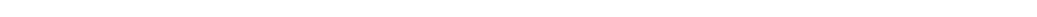<table style="width:88%; text-align:center;">
<tr style="color:white;">
<td style="background:"><strong>20</strong></td>
<td style="background:"><strong>4</strong></td>
<td style="background:"><strong>39</strong></td>
</tr>
</table>
